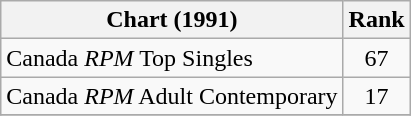<table class="wikitable">
<tr>
<th>Chart (1991)</th>
<th>Rank</th>
</tr>
<tr>
<td>Canada <em>RPM</em> Top Singles</td>
<td style="text-align:center;">67</td>
</tr>
<tr>
<td>Canada <em>RPM</em> Adult Contemporary</td>
<td style="text-align:center;">17</td>
</tr>
<tr>
</tr>
</table>
